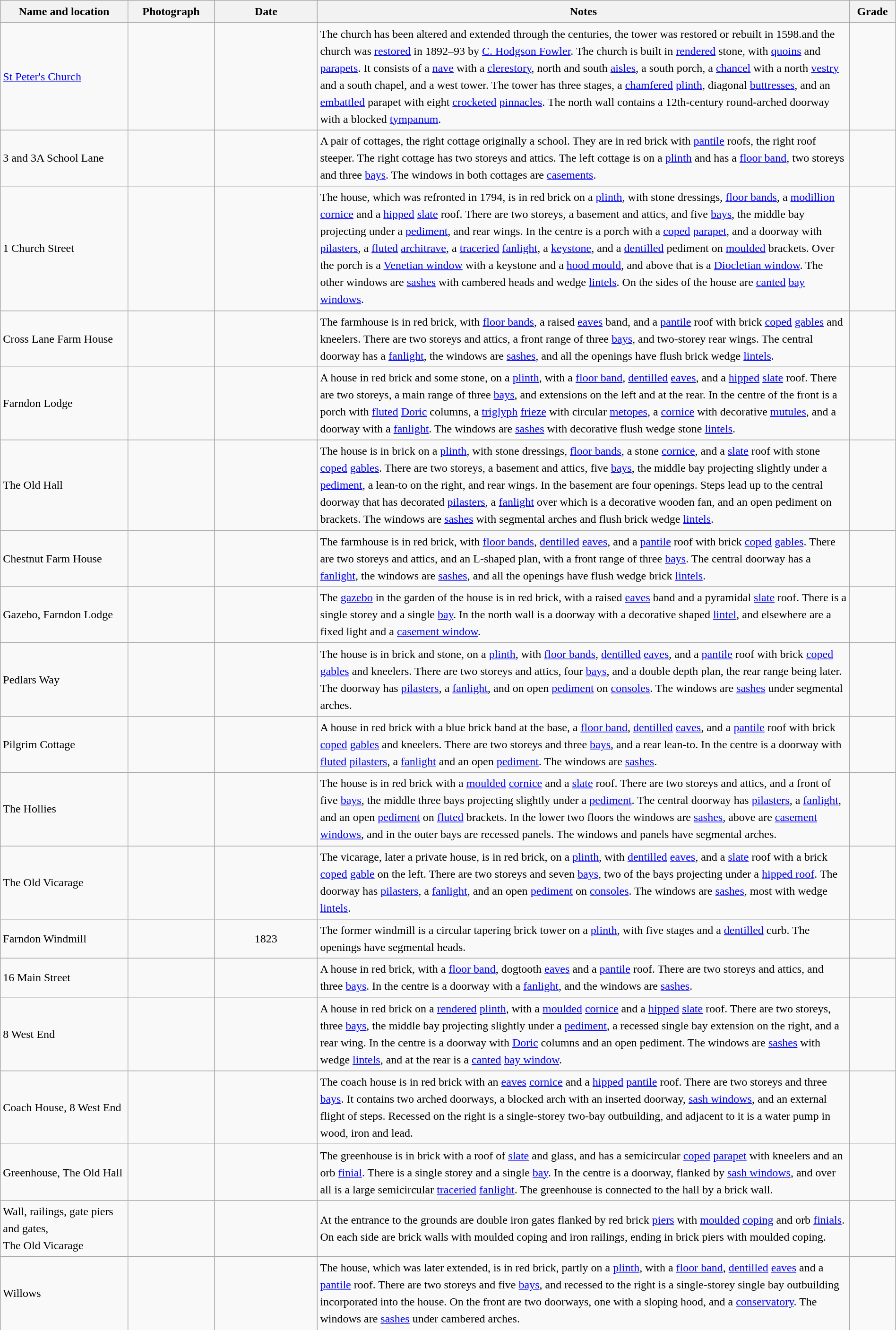<table class="wikitable sortable plainrowheaders" style="width:100%; border:0px; text-align:left; line-height:150%">
<tr>
<th scope="col"  style="width:150px">Name and location</th>
<th scope="col"  style="width:100px" class="unsortable">Photograph</th>
<th scope="col"  style="width:120px">Date</th>
<th scope="col"  style="width:650px" class="unsortable">Notes</th>
<th scope="col"  style="width:50px">Grade</th>
</tr>
<tr>
<td><a href='#'>St Peter's Church</a><br><small></small></td>
<td></td>
<td align="center"></td>
<td>The church has been altered and extended through the centuries, the tower was restored or rebuilt in 1598.and the church was <a href='#'>restored</a> in 1892–93 by <a href='#'>C. Hodgson Fowler</a>.  The church is built in <a href='#'>rendered</a> stone, with <a href='#'>quoins</a> and <a href='#'>parapets</a>.  It consists of a <a href='#'>nave</a> with a <a href='#'>clerestory</a>, north and south <a href='#'>aisles</a>, a south porch, a <a href='#'>chancel</a> with a north <a href='#'>vestry</a> and a south chapel, and a west tower.  The tower has three stages, a <a href='#'>chamfered</a> <a href='#'>plinth</a>, diagonal <a href='#'>buttresses</a>, and an <a href='#'>embattled</a> parapet with eight <a href='#'>crocketed</a> <a href='#'>pinnacles</a>.  The north wall contains a 12th-century round-arched doorway with a blocked <a href='#'>tympanum</a>.</td>
<td align="center" ></td>
</tr>
<tr>
<td>3 and 3A School Lane<br><small></small></td>
<td></td>
<td align="center"></td>
<td>A pair of cottages, the right cottage originally a school.  They are in red brick with <a href='#'>pantile</a> roofs, the right roof steeper.  The right cottage has two storeys and attics.  The left cottage is on a <a href='#'>plinth</a> and has a <a href='#'>floor band</a>, two storeys and three <a href='#'>bays</a>.  The windows in both cottages are <a href='#'>casements</a>.</td>
<td align="center" ></td>
</tr>
<tr>
<td>1 Church Street<br><small></small></td>
<td></td>
<td align="center"></td>
<td>The house, which was refronted in 1794, is in red brick on a <a href='#'>plinth</a>, with stone dressings, <a href='#'>floor bands</a>, a <a href='#'>modillion</a> <a href='#'>cornice</a> and a <a href='#'>hipped</a> <a href='#'>slate</a> roof.  There are two storeys, a basement and attics, and five <a href='#'>bays</a>, the middle bay projecting under a <a href='#'>pediment</a>, and rear wings.  In the centre is a porch with a <a href='#'>coped</a> <a href='#'>parapet</a>, and a doorway with <a href='#'>pilasters</a>, a <a href='#'>fluted</a> <a href='#'>architrave</a>, a <a href='#'>traceried</a> <a href='#'>fanlight</a>, a <a href='#'>keystone</a>, and a <a href='#'>dentilled</a> pediment on <a href='#'>moulded</a> brackets.  Over the porch is a <a href='#'>Venetian window</a> with a keystone and a <a href='#'>hood mould</a>, and above that is a <a href='#'>Diocletian window</a>.  The other windows are <a href='#'>sashes</a> with cambered heads and wedge <a href='#'>lintels</a>.  On the sides of the house are <a href='#'>canted</a> <a href='#'>bay windows</a>.</td>
<td align="center" ></td>
</tr>
<tr>
<td>Cross Lane Farm House<br><small></small></td>
<td></td>
<td align="center"></td>
<td>The farmhouse is in red brick, with <a href='#'>floor bands</a>, a raised <a href='#'>eaves</a> band, and a <a href='#'>pantile</a> roof with brick <a href='#'>coped</a> <a href='#'>gables</a> and kneelers.  There are two storeys and attics, a front range of three <a href='#'>bays</a>, and two-storey rear wings.  The central doorway has a <a href='#'>fanlight</a>, the windows are <a href='#'>sashes</a>, and all the openings have flush brick wedge <a href='#'>lintels</a>.</td>
<td align="center" ></td>
</tr>
<tr>
<td>Farndon Lodge<br><small></small></td>
<td></td>
<td align="center"></td>
<td>A house in red brick and some stone, on a <a href='#'>plinth</a>, with a <a href='#'>floor band</a>, <a href='#'>dentilled</a> <a href='#'>eaves</a>, and a <a href='#'>hipped</a> <a href='#'>slate</a> roof.  There are two storeys, a main range of three <a href='#'>bays</a>, and extensions on the left and at the rear.  In the centre of the front is a porch with <a href='#'>fluted</a> <a href='#'>Doric</a> columns, a <a href='#'>triglyph</a> <a href='#'>frieze</a> with circular <a href='#'>metopes</a>, a <a href='#'>cornice</a> with decorative <a href='#'>mutules</a>, and a doorway with a <a href='#'>fanlight</a>.  The windows are <a href='#'>sashes</a> with decorative flush wedge stone <a href='#'>lintels</a>.</td>
<td align="center" ></td>
</tr>
<tr>
<td>The Old Hall<br><small></small></td>
<td></td>
<td align="center"></td>
<td>The house is in brick on a <a href='#'>plinth</a>, with stone dressings, <a href='#'>floor bands</a>, a stone <a href='#'>cornice</a>, and a <a href='#'>slate</a> roof with stone <a href='#'>coped</a> <a href='#'>gables</a>.  There are two storeys, a basement and attics, five <a href='#'>bays</a>, the middle bay projecting slightly under a <a href='#'>pediment</a>, a lean-to on the right, and rear wings.  In the basement are four openings.  Steps lead up to the central doorway that has decorated <a href='#'>pilasters</a>, a <a href='#'>fanlight</a> over which is a decorative wooden fan, and an open pediment on brackets.  The windows are <a href='#'>sashes</a> with segmental arches and flush brick wedge <a href='#'>lintels</a>.</td>
<td align="center" ></td>
</tr>
<tr>
<td>Chestnut Farm House<br><small></small></td>
<td></td>
<td align="center"></td>
<td>The farmhouse is in red brick, with <a href='#'>floor bands</a>, <a href='#'>dentilled</a> <a href='#'>eaves</a>, and a <a href='#'>pantile</a> roof with brick <a href='#'>coped</a> <a href='#'>gables</a>.  There are two storeys and attics, and an L-shaped plan, with a front range of three <a href='#'>bays</a>.  The central doorway has a <a href='#'>fanlight</a>, the windows are <a href='#'>sashes</a>, and all the openings have flush wedge brick <a href='#'>lintels</a>.</td>
<td align="center" ></td>
</tr>
<tr>
<td>Gazebo, Farndon Lodge<br><small></small></td>
<td></td>
<td align="center"></td>
<td>The <a href='#'>gazebo</a> in the garden of the house is in red brick, with a raised <a href='#'>eaves</a> band and a pyramidal <a href='#'>slate</a> roof.  There is a single storey and a single <a href='#'>bay</a>.  In the north wall is a doorway with a decorative shaped <a href='#'>lintel</a>, and elsewhere are a fixed light and a <a href='#'>casement window</a>.</td>
<td align="center" ></td>
</tr>
<tr>
<td>Pedlars Way<br><small></small></td>
<td></td>
<td align="center"></td>
<td>The house is in brick and stone, on a <a href='#'>plinth</a>, with <a href='#'>floor bands</a>, <a href='#'>dentilled</a> <a href='#'>eaves</a>, and a <a href='#'>pantile</a> roof with brick <a href='#'>coped</a> <a href='#'>gables</a> and kneelers.  There are two storeys and attics, four <a href='#'>bays</a>, and a double depth plan, the rear range being later.  The doorway has <a href='#'>pilasters</a>, a <a href='#'>fanlight</a>, and on open <a href='#'>pediment</a> on <a href='#'>consoles</a>.  The windows are <a href='#'>sashes</a> under segmental arches.</td>
<td align="center" ></td>
</tr>
<tr>
<td>Pilgrim Cottage<br><small></small></td>
<td></td>
<td align="center"></td>
<td>A house in red brick with a blue brick band at the base, a <a href='#'>floor band</a>, <a href='#'>dentilled</a> <a href='#'>eaves</a>, and a <a href='#'>pantile</a> roof with brick <a href='#'>coped</a> <a href='#'>gables</a> and kneelers.   There are two storeys and three <a href='#'>bays</a>, and a rear lean-to.  In the centre is a doorway with <a href='#'>fluted</a> <a href='#'>pilasters</a>, a <a href='#'>fanlight</a> and an open <a href='#'>pediment</a>.  The windows are <a href='#'>sashes</a>.</td>
<td align="center" ></td>
</tr>
<tr>
<td>The Hollies<br><small></small></td>
<td></td>
<td align="center"></td>
<td>The house is in red brick with a <a href='#'>moulded</a> <a href='#'>cornice</a> and a <a href='#'>slate</a> roof.  There are two storeys and attics, and a front of five <a href='#'>bays</a>, the middle three bays projecting slightly under a <a href='#'>pediment</a>.  The central doorway has <a href='#'>pilasters</a>, a <a href='#'>fanlight</a>, and an open <a href='#'>pediment</a> on <a href='#'>fluted</a> brackets.  In the lower two floors the windows are <a href='#'>sashes</a>, above are <a href='#'>casement windows</a>, and in the outer bays are recessed panels.  The windows and panels have segmental arches.</td>
<td align="center" ></td>
</tr>
<tr>
<td>The Old Vicarage<br><small></small></td>
<td></td>
<td align="center"></td>
<td>The vicarage, later a private house, is in red brick, on a <a href='#'>plinth</a>, with <a href='#'>dentilled</a> <a href='#'>eaves</a>, and a <a href='#'>slate</a> roof with a brick <a href='#'>coped</a> <a href='#'>gable</a> on the left.  There are two storeys and seven <a href='#'>bays</a>, two of the bays projecting under a <a href='#'>hipped roof</a>.  The doorway has <a href='#'>pilasters</a>, a <a href='#'>fanlight</a>, and an open <a href='#'>pediment</a> on <a href='#'>consoles</a>.  The windows are <a href='#'>sashes</a>, most with wedge <a href='#'>lintels</a>.</td>
<td align="center" ></td>
</tr>
<tr>
<td>Farndon Windmill<br><small></small></td>
<td></td>
<td align="center">1823</td>
<td>The former windmill is a circular tapering brick tower on a <a href='#'>plinth</a>, with five stages and a <a href='#'>dentilled</a> curb.  The openings have segmental heads.</td>
<td align="center" ></td>
</tr>
<tr>
<td>16 Main Street<br><small></small></td>
<td></td>
<td align="center"></td>
<td>A house in red brick, with a <a href='#'>floor band</a>, dogtooth <a href='#'>eaves</a> and a <a href='#'>pantile</a> roof.  There are two storeys and attics, and three <a href='#'>bays</a>.  In the centre is a doorway with a <a href='#'>fanlight</a>, and the windows are <a href='#'>sashes</a>.</td>
<td align="center" ></td>
</tr>
<tr>
<td>8 West End<br><small></small></td>
<td></td>
<td align="center"></td>
<td>A house in red brick on a <a href='#'>rendered</a> <a href='#'>plinth</a>, with a <a href='#'>moulded</a> <a href='#'>cornice</a> and a <a href='#'>hipped</a> <a href='#'>slate</a> roof.  There are two storeys, three <a href='#'>bays</a>, the middle bay projecting slightly under a <a href='#'>pediment</a>, a recessed single bay extension on the right, and a rear wing.  In the centre is a doorway with <a href='#'>Doric</a> columns and an open pediment.  The windows are <a href='#'>sashes</a> with wedge <a href='#'>lintels</a>, and at the rear is a <a href='#'>canted</a> <a href='#'>bay window</a>.</td>
<td align="center" ></td>
</tr>
<tr>
<td>Coach House, 8 West End<br><small></small></td>
<td></td>
<td align="center"></td>
<td>The coach house is in red brick with an <a href='#'>eaves</a> <a href='#'>cornice</a> and a <a href='#'>hipped</a> <a href='#'>pantile</a> roof.  There are two storeys and three <a href='#'>bays</a>.  It contains two arched doorways, a blocked arch with an inserted doorway, <a href='#'>sash windows</a>, and an external flight of steps.  Recessed on the right is a single-storey two-bay outbuilding, and adjacent to it is a water pump in wood, iron and lead.</td>
<td align="center" ></td>
</tr>
<tr>
<td>Greenhouse, The Old Hall<br><small></small></td>
<td></td>
<td align="center"></td>
<td>The greenhouse is in brick with a roof of <a href='#'>slate</a> and glass, and has a semicircular <a href='#'>coped</a> <a href='#'>parapet</a> with kneelers and an orb <a href='#'>finial</a>.  There is a single storey and a single <a href='#'>bay</a>.  In the centre is a doorway, flanked by <a href='#'>sash windows</a>, and over all is a large semicircular <a href='#'>traceried</a> <a href='#'>fanlight</a>.  The greenhouse is connected to the hall by a brick wall.</td>
<td align="center" ></td>
</tr>
<tr>
<td>Wall, railings, gate piers and gates,<br>The Old Vicarage<br><small></small></td>
<td></td>
<td align="center"></td>
<td>At the entrance to the grounds are double iron gates flanked by red brick <a href='#'>piers</a> with <a href='#'>moulded</a> <a href='#'>coping</a> and orb <a href='#'>finials</a>.  On each side are brick walls with moulded coping and iron railings, ending in brick piers with moulded coping.</td>
<td align="center" ></td>
</tr>
<tr>
<td>Willows<br><small></small></td>
<td></td>
<td align="center"></td>
<td>The house, which was later extended, is in red brick, partly on a <a href='#'>plinth</a>, with a <a href='#'>floor band</a>, <a href='#'>dentilled</a> <a href='#'>eaves</a> and a <a href='#'>pantile</a> roof.  There are two storeys and five <a href='#'>bays</a>, and recessed to the right is a single-storey single bay outbuilding incorporated into the house.  On the front are two doorways, one with a sloping hood, and a <a href='#'>conservatory</a>.  The windows are <a href='#'>sashes</a> under cambered arches.</td>
<td align="center" ></td>
</tr>
<tr>
</tr>
</table>
